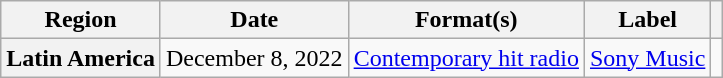<table class="wikitable plainrowheaders" border="1">
<tr>
<th scope="col">Region</th>
<th scope="col">Date</th>
<th scope="col">Format(s)</th>
<th scope="col">Label</th>
<th scope="col"></th>
</tr>
<tr>
<th scope="row">Latin America</th>
<td>December 8, 2022</td>
<td><a href='#'>Contemporary hit radio</a></td>
<td><a href='#'>Sony Music</a></td>
<td style="text-align:center;"></td>
</tr>
</table>
